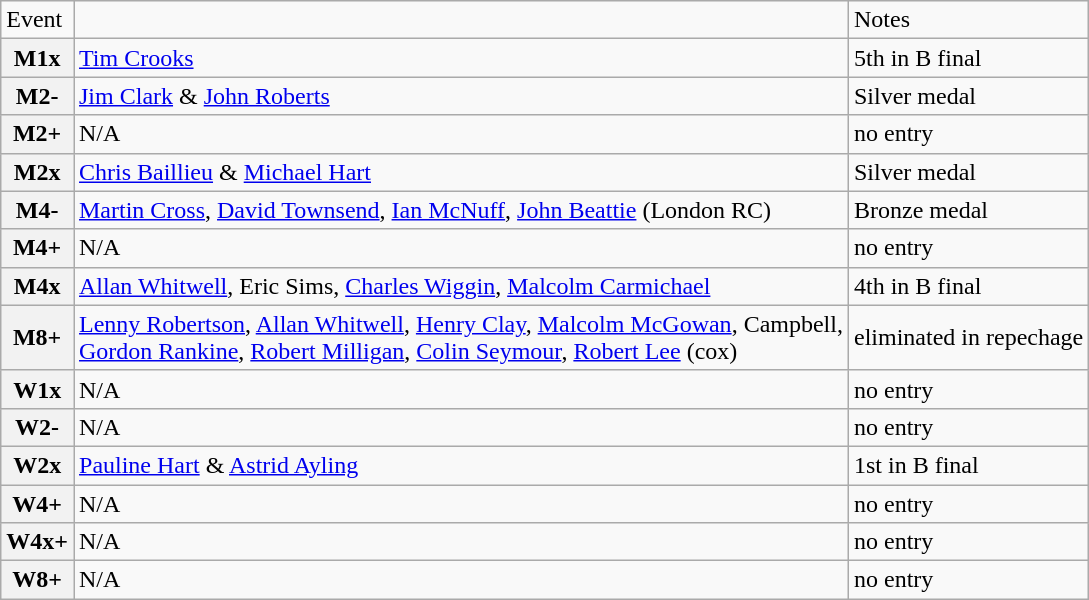<table class="wikitable">
<tr>
<td>Event</td>
<td></td>
<td>Notes</td>
</tr>
<tr>
<th>M1x</th>
<td><a href='#'>Tim Crooks</a></td>
<td>5th in B final</td>
</tr>
<tr>
<th>M2-</th>
<td><a href='#'>Jim Clark</a> & <a href='#'>John Roberts</a></td>
<td>Silver medal</td>
</tr>
<tr>
<th>M2+</th>
<td>N/A</td>
<td>no entry</td>
</tr>
<tr>
<th>M2x</th>
<td><a href='#'>Chris Baillieu</a> & <a href='#'>Michael Hart</a></td>
<td>Silver medal</td>
</tr>
<tr>
<th>M4-</th>
<td><a href='#'>Martin Cross</a>, <a href='#'>David Townsend</a>, <a href='#'>Ian McNuff</a>, <a href='#'>John Beattie</a> (London RC)</td>
<td>Bronze medal</td>
</tr>
<tr>
<th>M4+</th>
<td>N/A</td>
<td>no entry</td>
</tr>
<tr>
<th>M4x</th>
<td><a href='#'>Allan Whitwell</a>, Eric Sims, <a href='#'>Charles Wiggin</a>, <a href='#'>Malcolm Carmichael</a></td>
<td>4th in B final</td>
</tr>
<tr>
<th>M8+</th>
<td><a href='#'>Lenny Robertson</a>, <a href='#'>Allan Whitwell</a>, <a href='#'>Henry Clay</a>, <a href='#'>Malcolm McGowan</a>, Campbell, <br><a href='#'>Gordon Rankine</a>, <a href='#'>Robert Milligan</a>, <a href='#'>Colin Seymour</a>, <a href='#'>Robert Lee</a> (cox)</td>
<td>eliminated in repechage</td>
</tr>
<tr>
<th>W1x</th>
<td>N/A</td>
<td>no entry</td>
</tr>
<tr>
<th>W2-</th>
<td>N/A</td>
<td>no entry</td>
</tr>
<tr>
<th>W2x</th>
<td><a href='#'>Pauline Hart</a> & <a href='#'>Astrid Ayling</a></td>
<td>1st in B final</td>
</tr>
<tr>
<th>W4+</th>
<td>N/A</td>
<td>no entry</td>
</tr>
<tr>
<th>W4x+</th>
<td>N/A</td>
<td>no entry</td>
</tr>
<tr>
<th>W8+</th>
<td>N/A</td>
<td>no entry</td>
</tr>
</table>
